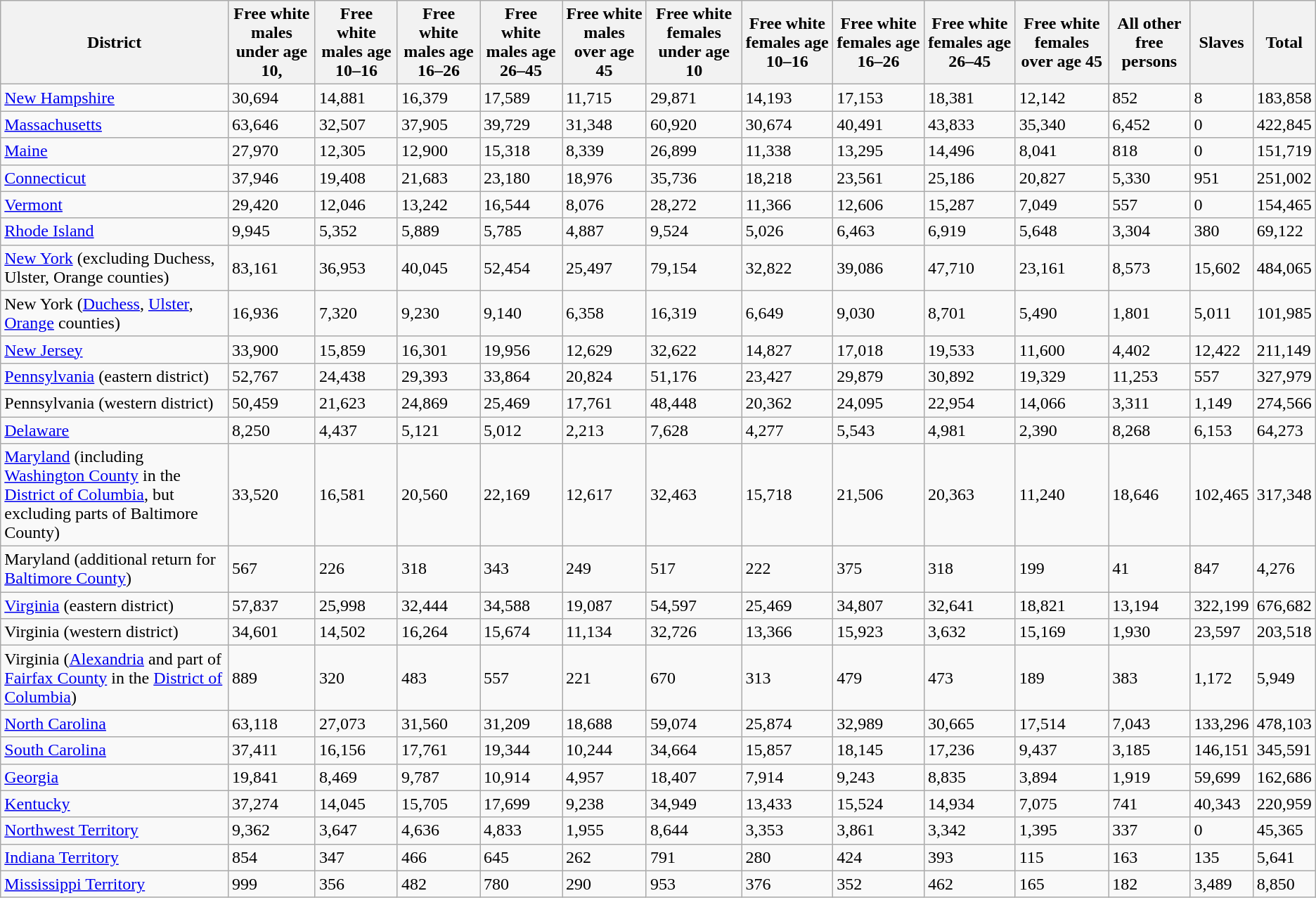<table class="wikitable sortable">
<tr>
<th>District</th>
<th>Free white males under age 10,</th>
<th>Free white males age 10–16</th>
<th>Free white males age 16–26</th>
<th>Free white males age 26–45</th>
<th>Free white males over age 45</th>
<th>Free white females under age 10</th>
<th>Free white females age 10–16</th>
<th>Free white females age 16–26</th>
<th>Free white females age 26–45</th>
<th>Free white females over age 45</th>
<th>All other free persons</th>
<th data-sort-type="number">Slaves</th>
<th>Total</th>
</tr>
<tr>
<td><a href='#'>New Hampshire</a></td>
<td>30,694</td>
<td>14,881</td>
<td>16,379</td>
<td>17,589</td>
<td>11,715</td>
<td>29,871</td>
<td>14,193</td>
<td>17,153</td>
<td>18,381</td>
<td>12,142</td>
<td>852</td>
<td>8</td>
<td>183,858</td>
</tr>
<tr>
<td><a href='#'>Massachusetts</a></td>
<td>63,646</td>
<td>32,507</td>
<td>37,905</td>
<td>39,729</td>
<td>31,348</td>
<td>60,920</td>
<td>30,674</td>
<td>40,491</td>
<td>43,833</td>
<td>35,340</td>
<td>6,452</td>
<td>0</td>
<td>422,845</td>
</tr>
<tr>
<td><a href='#'>Maine</a></td>
<td>27,970</td>
<td>12,305</td>
<td>12,900</td>
<td>15,318</td>
<td>8,339</td>
<td>26,899</td>
<td>11,338</td>
<td>13,295</td>
<td>14,496</td>
<td>8,041</td>
<td>818</td>
<td>0</td>
<td>151,719</td>
</tr>
<tr>
<td><a href='#'>Connecticut</a></td>
<td>37,946</td>
<td>19,408</td>
<td>21,683</td>
<td>23,180</td>
<td>18,976</td>
<td>35,736</td>
<td>18,218</td>
<td>23,561</td>
<td>25,186</td>
<td>20,827</td>
<td>5,330</td>
<td>951</td>
<td>251,002</td>
</tr>
<tr>
<td><a href='#'>Vermont</a></td>
<td>29,420</td>
<td>12,046</td>
<td>13,242</td>
<td>16,544</td>
<td>8,076</td>
<td>28,272</td>
<td>11,366</td>
<td>12,606</td>
<td>15,287</td>
<td>7,049</td>
<td>557</td>
<td>0</td>
<td>154,465</td>
</tr>
<tr>
<td><a href='#'>Rhode Island</a></td>
<td>9,945</td>
<td>5,352</td>
<td>5,889</td>
<td>5,785</td>
<td>4,887</td>
<td>9,524</td>
<td>5,026</td>
<td>6,463</td>
<td>6,919</td>
<td>5,648</td>
<td>3,304</td>
<td>380</td>
<td>69,122</td>
</tr>
<tr>
<td><a href='#'>New York</a> (excluding Duchess, Ulster, Orange counties)</td>
<td>83,161</td>
<td>36,953</td>
<td>40,045</td>
<td>52,454</td>
<td>25,497</td>
<td>79,154</td>
<td>32,822</td>
<td>39,086</td>
<td>47,710</td>
<td>23,161</td>
<td>8,573</td>
<td>15,602</td>
<td>484,065</td>
</tr>
<tr>
<td>New York (<a href='#'>Duchess</a>, <a href='#'>Ulster</a>, <a href='#'>Orange</a> counties)</td>
<td>16,936</td>
<td>7,320</td>
<td>9,230</td>
<td>9,140</td>
<td>6,358</td>
<td>16,319</td>
<td>6,649</td>
<td>9,030</td>
<td>8,701</td>
<td>5,490</td>
<td>1,801</td>
<td>5,011</td>
<td>101,985</td>
</tr>
<tr>
<td><a href='#'>New Jersey</a></td>
<td>33,900</td>
<td>15,859</td>
<td>16,301</td>
<td>19,956</td>
<td>12,629</td>
<td>32,622</td>
<td>14,827</td>
<td>17,018</td>
<td>19,533</td>
<td>11,600</td>
<td>4,402</td>
<td>12,422</td>
<td>211,149</td>
</tr>
<tr>
<td><a href='#'>Pennsylvania</a> (eastern district)</td>
<td>52,767</td>
<td>24,438</td>
<td>29,393</td>
<td>33,864</td>
<td>20,824</td>
<td>51,176</td>
<td>23,427</td>
<td>29,879</td>
<td>30,892</td>
<td>19,329</td>
<td>11,253</td>
<td>557</td>
<td>327,979</td>
</tr>
<tr>
<td>Pennsylvania (western district)</td>
<td>50,459</td>
<td>21,623</td>
<td>24,869</td>
<td>25,469</td>
<td>17,761</td>
<td>48,448</td>
<td>20,362</td>
<td>24,095</td>
<td>22,954</td>
<td>14,066</td>
<td>3,311</td>
<td>1,149</td>
<td>274,566</td>
</tr>
<tr>
<td><a href='#'>Delaware</a></td>
<td>8,250</td>
<td>4,437</td>
<td>5,121</td>
<td>5,012</td>
<td>2,213</td>
<td>7,628</td>
<td>4,277</td>
<td>5,543</td>
<td>4,981</td>
<td>2,390</td>
<td>8,268</td>
<td>6,153</td>
<td>64,273</td>
</tr>
<tr>
<td><a href='#'>Maryland</a> (including <a href='#'>Washington County</a> in the <a href='#'>District of Columbia</a>, but excluding parts of Baltimore County)</td>
<td>33,520</td>
<td>16,581</td>
<td>20,560</td>
<td>22,169</td>
<td>12,617</td>
<td>32,463</td>
<td>15,718</td>
<td>21,506</td>
<td>20,363</td>
<td>11,240</td>
<td>18,646</td>
<td>102,465</td>
<td>317,348</td>
</tr>
<tr>
<td>Maryland (additional return for <a href='#'>Baltimore County</a>)</td>
<td>567</td>
<td>226</td>
<td>318</td>
<td>343</td>
<td>249</td>
<td>517</td>
<td>222</td>
<td>375</td>
<td>318</td>
<td>199</td>
<td>41</td>
<td>847</td>
<td>4,276</td>
</tr>
<tr>
<td><a href='#'>Virginia</a> (eastern district)</td>
<td>57,837</td>
<td>25,998</td>
<td>32,444</td>
<td>34,588</td>
<td>19,087</td>
<td>54,597</td>
<td>25,469</td>
<td>34,807</td>
<td>32,641</td>
<td>18,821</td>
<td>13,194</td>
<td>322,199</td>
<td>676,682</td>
</tr>
<tr>
<td>Virginia (western district)</td>
<td>34,601</td>
<td>14,502</td>
<td>16,264</td>
<td>15,674</td>
<td>11,134</td>
<td>32,726</td>
<td>13,366</td>
<td>15,923</td>
<td>3,632</td>
<td>15,169</td>
<td>1,930</td>
<td>23,597</td>
<td>203,518</td>
</tr>
<tr>
<td>Virginia (<a href='#'>Alexandria</a> and part of <a href='#'>Fairfax County</a> in the <a href='#'>District of Columbia</a>)</td>
<td>889</td>
<td>320</td>
<td>483</td>
<td>557</td>
<td>221</td>
<td>670</td>
<td>313</td>
<td>479</td>
<td>473</td>
<td>189</td>
<td>383</td>
<td>1,172</td>
<td>5,949</td>
</tr>
<tr>
<td><a href='#'>North Carolina</a></td>
<td>63,118</td>
<td>27,073</td>
<td>31,560</td>
<td>31,209</td>
<td>18,688</td>
<td>59,074</td>
<td>25,874</td>
<td>32,989</td>
<td>30,665</td>
<td>17,514</td>
<td>7,043</td>
<td>133,296</td>
<td>478,103</td>
</tr>
<tr>
<td><a href='#'>South Carolina</a></td>
<td>37,411</td>
<td>16,156</td>
<td>17,761</td>
<td>19,344</td>
<td>10,244</td>
<td>34,664</td>
<td>15,857</td>
<td>18,145</td>
<td>17,236</td>
<td>9,437</td>
<td>3,185</td>
<td>146,151</td>
<td>345,591</td>
</tr>
<tr>
<td><a href='#'>Georgia</a></td>
<td>19,841</td>
<td>8,469</td>
<td>9,787</td>
<td>10,914</td>
<td>4,957</td>
<td>18,407</td>
<td>7,914</td>
<td>9,243</td>
<td>8,835</td>
<td>3,894</td>
<td>1,919</td>
<td>59,699</td>
<td>162,686</td>
</tr>
<tr>
<td><a href='#'>Kentucky</a></td>
<td>37,274</td>
<td>14,045</td>
<td>15,705</td>
<td>17,699</td>
<td>9,238</td>
<td>34,949</td>
<td>13,433</td>
<td>15,524</td>
<td>14,934</td>
<td>7,075</td>
<td>741</td>
<td>40,343</td>
<td>220,959</td>
</tr>
<tr>
<td><a href='#'>Northwest Territory</a></td>
<td>9,362</td>
<td>3,647</td>
<td>4,636</td>
<td>4,833</td>
<td>1,955</td>
<td>8,644</td>
<td>3,353</td>
<td>3,861</td>
<td>3,342</td>
<td>1,395</td>
<td>337</td>
<td>0</td>
<td>45,365</td>
</tr>
<tr>
<td><a href='#'>Indiana Territory</a></td>
<td>854</td>
<td>347</td>
<td>466</td>
<td>645</td>
<td>262</td>
<td>791</td>
<td>280</td>
<td>424</td>
<td>393</td>
<td>115</td>
<td>163</td>
<td>135</td>
<td>5,641</td>
</tr>
<tr>
<td><a href='#'>Mississippi Territory</a></td>
<td>999</td>
<td>356</td>
<td>482</td>
<td>780</td>
<td>290</td>
<td>953</td>
<td>376</td>
<td>352</td>
<td>462</td>
<td>165</td>
<td>182</td>
<td>3,489</td>
<td>8,850</td>
</tr>
</table>
